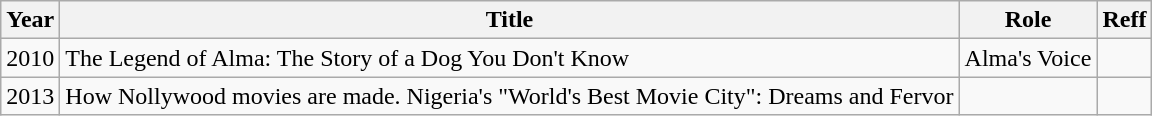<table class="wikitable sortable mw-collapsible">
<tr>
<th>Year</th>
<th>Title</th>
<th>Role</th>
<th>Reff</th>
</tr>
<tr>
<td>2010</td>
<td>The Legend of Alma: The Story of a Dog You Don't Know</td>
<td>Alma's Voice</td>
<td></td>
</tr>
<tr>
<td>2013</td>
<td>How Nollywood movies are made. Nigeria's "World's Best Movie City": Dreams and Fervor</td>
<td></td>
<td></td>
</tr>
</table>
